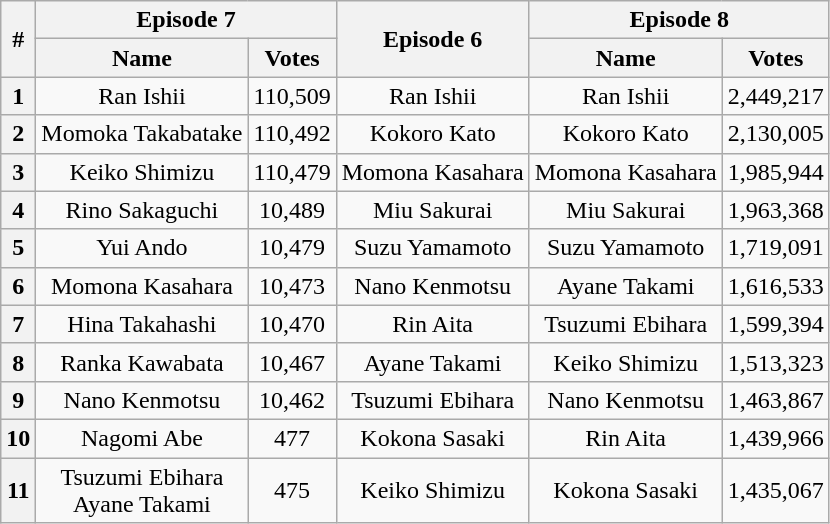<table class="wikitable sortable" style="text-align:center">
<tr>
<th scope="col" rowspan="2">#</th>
<th scope="col" colspan="2">Episode 7<br></th>
<th scope="col" rowspan="2">Episode 6<br></th>
<th scope="col" colspan="2">Episode 8<br></th>
</tr>
<tr>
<th scope="col">Name</th>
<th scope="col">Votes</th>
<th scope="col">Name</th>
<th scope="col">Votes</th>
</tr>
<tr>
<th scope="row">1</th>
<td>Ran Ishii</td>
<td>110,509</td>
<td>Ran Ishii</td>
<td>Ran Ishii</td>
<td>2,449,217</td>
</tr>
<tr>
<th scope="row">2</th>
<td>Momoka Takabatake</td>
<td>110,492</td>
<td>Kokoro Kato</td>
<td>Kokoro Kato</td>
<td>2,130,005</td>
</tr>
<tr>
<th scope="row">3</th>
<td>Keiko Shimizu</td>
<td>110,479</td>
<td>Momona Kasahara</td>
<td>Momona Kasahara</td>
<td>1,985,944</td>
</tr>
<tr>
<th scope="row">4</th>
<td>Rino Sakaguchi</td>
<td>10,489</td>
<td>Miu Sakurai</td>
<td>Miu Sakurai</td>
<td>1,963,368</td>
</tr>
<tr>
<th scope="row">5</th>
<td>Yui Ando</td>
<td>10,479</td>
<td>Suzu Yamamoto</td>
<td>Suzu Yamamoto</td>
<td>1,719,091</td>
</tr>
<tr>
<th scope="row">6</th>
<td>Momona Kasahara</td>
<td>10,473</td>
<td>Nano Kenmotsu</td>
<td>Ayane Takami</td>
<td>1,616,533</td>
</tr>
<tr>
<th scope="row">7</th>
<td>Hina Takahashi</td>
<td>10,470</td>
<td>Rin Aita</td>
<td>Tsuzumi Ebihara</td>
<td>1,599,394</td>
</tr>
<tr>
<th scope="row">8</th>
<td>Ranka Kawabata</td>
<td>10,467</td>
<td>Ayane Takami</td>
<td>Keiko Shimizu</td>
<td>1,513,323</td>
</tr>
<tr>
<th scope="row">9</th>
<td>Nano Kenmotsu</td>
<td>10,462</td>
<td>Tsuzumi Ebihara</td>
<td>Nano Kenmotsu</td>
<td>1,463,867</td>
</tr>
<tr>
<th scope="row">10</th>
<td>Nagomi Abe</td>
<td>477</td>
<td>Kokona Sasaki</td>
<td>Rin Aita</td>
<td>1,439,966</td>
</tr>
<tr>
<th scope="row">11</th>
<td>Tsuzumi Ebihara<br>Ayane Takami</td>
<td>475</td>
<td>Keiko Shimizu</td>
<td>Kokona Sasaki</td>
<td>1,435,067</td>
</tr>
</table>
